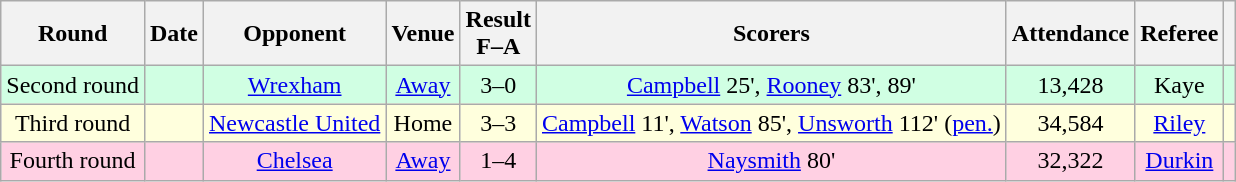<table class="wikitable sortable" style="text-align:center">
<tr>
<th>Round</th>
<th>Date</th>
<th>Opponent</th>
<th>Venue</th>
<th>Result<br>F–A</th>
<th class="unsortable">Scorers</th>
<th>Attendance</th>
<th>Referee</th>
<th class="unsortable"></th>
</tr>
<tr bgcolor="#d0ffe3">
<td>Second round</td>
<td></td>
<td><a href='#'>Wrexham</a></td>
<td><a href='#'>Away</a></td>
<td>3–0</td>
<td><a href='#'>Campbell</a> 25', <a href='#'>Rooney</a> 83', 89'</td>
<td>13,428</td>
<td>Kaye</td>
<td></td>
</tr>
<tr bgcolor="#ffffdd">
<td>Third round</td>
<td></td>
<td><a href='#'>Newcastle United</a></td>
<td>Home</td>
<td>3–3 <br></td>
<td><a href='#'>Campbell</a> 11', <a href='#'>Watson</a> 85', <a href='#'>Unsworth</a> 112' (<a href='#'>pen.</a>)</td>
<td>34,584</td>
<td><a href='#'>Riley</a></td>
<td></td>
</tr>
<tr bgcolor="#ffd0e3">
<td>Fourth round</td>
<td></td>
<td><a href='#'>Chelsea</a></td>
<td><a href='#'>Away</a></td>
<td>1–4</td>
<td><a href='#'>Naysmith</a> 80'</td>
<td>32,322</td>
<td><a href='#'>Durkin</a></td>
<td></td>
</tr>
</table>
